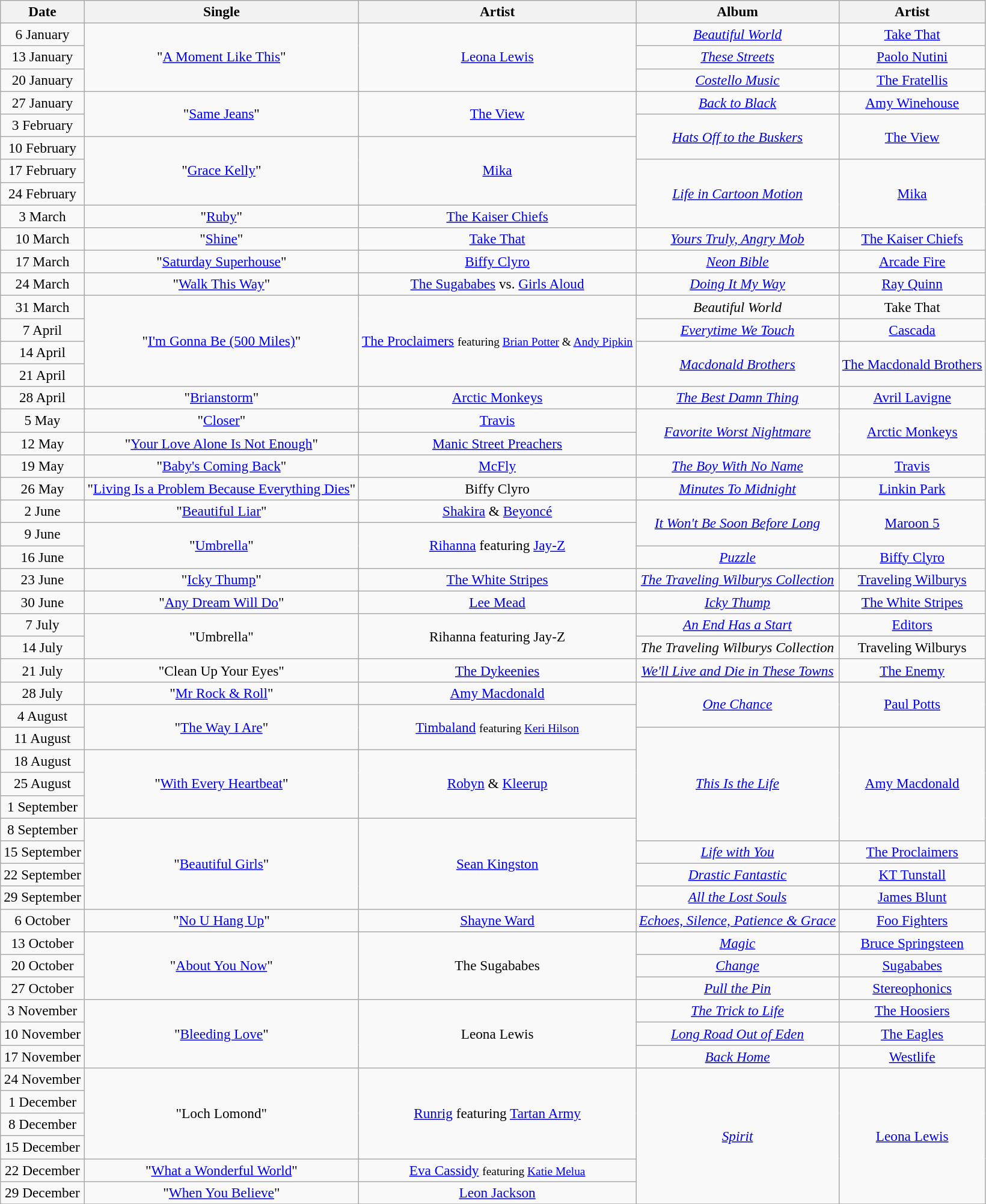<table class="wikitable" style="font-size:97%; text-align:center;">
<tr>
<th>Date</th>
<th>Single</th>
<th>Artist</th>
<th>Album</th>
<th>Artist</th>
</tr>
<tr>
<td>6 January</td>
<td rowspan="3">"<a href='#'>A Moment Like This</a>"</td>
<td rowspan="3"><a href='#'>Leona Lewis</a></td>
<td><em><a href='#'>Beautiful World</a></em></td>
<td><a href='#'>Take That</a></td>
</tr>
<tr>
<td>13 January</td>
<td><em><a href='#'>These Streets</a></em></td>
<td><a href='#'>Paolo Nutini</a></td>
</tr>
<tr>
<td>20 January</td>
<td><em><a href='#'>Costello Music</a></em></td>
<td><a href='#'>The Fratellis</a></td>
</tr>
<tr>
<td>27 January</td>
<td rowspan="2">"<a href='#'>Same Jeans</a>"</td>
<td rowspan="2"><a href='#'>The View</a></td>
<td><em><a href='#'>Back to Black</a></em></td>
<td><a href='#'>Amy Winehouse</a></td>
</tr>
<tr>
<td>3 February</td>
<td rowspan="2"><em><a href='#'>Hats Off to the Buskers</a></em></td>
<td rowspan="2"><a href='#'>The View</a></td>
</tr>
<tr>
<td>10 February</td>
<td rowspan="3">"<a href='#'>Grace Kelly</a>"</td>
<td rowspan="3"><a href='#'>Mika</a></td>
</tr>
<tr>
<td>17 February</td>
<td rowspan="3"><em><a href='#'>Life in Cartoon Motion</a></em></td>
<td rowspan="3"><a href='#'>Mika</a></td>
</tr>
<tr>
<td>24 February</td>
</tr>
<tr>
<td>3 March</td>
<td>"<a href='#'>Ruby</a>"</td>
<td><a href='#'>The Kaiser Chiefs</a></td>
</tr>
<tr>
<td>10 March</td>
<td>"<a href='#'>Shine</a>"</td>
<td><a href='#'>Take That</a></td>
<td><em><a href='#'>Yours Truly, Angry Mob</a></em></td>
<td><a href='#'>The Kaiser Chiefs</a></td>
</tr>
<tr>
<td>17 March</td>
<td>"<a href='#'>Saturday Superhouse</a>"</td>
<td><a href='#'>Biffy Clyro</a></td>
<td><em><a href='#'>Neon Bible</a></em></td>
<td><a href='#'>Arcade Fire</a></td>
</tr>
<tr>
<td>24 March</td>
<td>"<a href='#'>Walk This Way</a>"</td>
<td><a href='#'>The Sugababes</a> vs. <a href='#'>Girls Aloud</a></td>
<td><em><a href='#'>Doing It My Way</a></em></td>
<td><a href='#'>Ray Quinn</a></td>
</tr>
<tr>
<td>31 March</td>
<td rowspan="4">"<a href='#'>I'm Gonna Be (500 Miles)</a>"</td>
<td rowspan="4"><a href='#'>The Proclaimers</a> <small> featuring <a href='#'>Brian Potter</a> & <a href='#'>Andy Pipkin</a> </small></td>
<td><em>Beautiful World</em></td>
<td>Take That</td>
</tr>
<tr>
<td>7 April</td>
<td><em><a href='#'>Everytime We Touch</a></em></td>
<td><a href='#'>Cascada</a></td>
</tr>
<tr>
<td>14 April</td>
<td rowspan="2"><em><a href='#'>Macdonald Brothers</a></em></td>
<td rowspan="2"><a href='#'>The Macdonald Brothers</a></td>
</tr>
<tr>
<td>21 April</td>
</tr>
<tr>
<td>28 April</td>
<td>"<a href='#'>Brianstorm</a>"</td>
<td><a href='#'>Arctic Monkeys</a></td>
<td><em><a href='#'>The Best Damn Thing</a></em></td>
<td><a href='#'>Avril Lavigne</a></td>
</tr>
<tr>
<td>5 May</td>
<td>"<a href='#'>Closer</a>"</td>
<td><a href='#'>Travis</a></td>
<td rowspan="2"><em><a href='#'>Favorite Worst Nightmare</a></em></td>
<td rowspan="2"><a href='#'>Arctic Monkeys</a></td>
</tr>
<tr>
<td>12 May</td>
<td>"<a href='#'>Your Love Alone Is Not Enough</a>"</td>
<td><a href='#'>Manic Street Preachers</a></td>
</tr>
<tr>
<td>19 May</td>
<td>"<a href='#'>Baby's Coming Back</a>"</td>
<td><a href='#'>McFly</a></td>
<td><em><a href='#'>The Boy With No Name</a></em></td>
<td><a href='#'>Travis</a></td>
</tr>
<tr>
<td>26 May</td>
<td>"<a href='#'>Living Is a Problem Because Everything Dies</a>"</td>
<td>Biffy Clyro</td>
<td><em><a href='#'>Minutes To Midnight</a></em></td>
<td><a href='#'>Linkin Park</a></td>
</tr>
<tr>
<td>2 June</td>
<td>"<a href='#'>Beautiful Liar</a>"</td>
<td><a href='#'>Shakira</a> & <a href='#'>Beyoncé</a></td>
<td rowspan="2"><em><a href='#'>It Won't Be Soon Before Long</a></em></td>
<td rowspan="2"><a href='#'>Maroon 5</a></td>
</tr>
<tr>
<td>9 June</td>
<td rowspan="2">"<a href='#'>Umbrella</a>"</td>
<td rowspan="2"><a href='#'>Rihanna</a> featuring <a href='#'>Jay-Z</a></td>
</tr>
<tr>
<td>16 June</td>
<td><em><a href='#'>Puzzle</a></em></td>
<td><a href='#'>Biffy Clyro</a></td>
</tr>
<tr>
<td>23 June</td>
<td>"<a href='#'>Icky Thump</a>"</td>
<td><a href='#'>The White Stripes</a></td>
<td><em><a href='#'>The Traveling Wilburys Collection</a></em></td>
<td><a href='#'>Traveling Wilburys</a></td>
</tr>
<tr>
<td>30 June</td>
<td>"<a href='#'>Any Dream Will Do</a>"</td>
<td><a href='#'>Lee Mead</a></td>
<td><em><a href='#'>Icky Thump</a></em></td>
<td><a href='#'>The White Stripes</a></td>
</tr>
<tr>
<td>7 July</td>
<td rowspan="2">"Umbrella"</td>
<td rowspan="2">Rihanna featuring Jay-Z</td>
<td><em><a href='#'>An End Has a Start</a></em></td>
<td><a href='#'>Editors</a></td>
</tr>
<tr>
<td>14 July</td>
<td><em>The Traveling Wilburys Collection</em></td>
<td>Traveling Wilburys</td>
</tr>
<tr>
<td>21 July</td>
<td>"Clean Up Your Eyes"</td>
<td><a href='#'>The Dykeenies</a></td>
<td><em><a href='#'>We'll Live and Die in These Towns</a></em></td>
<td><a href='#'>The Enemy</a></td>
</tr>
<tr>
<td>28 July</td>
<td>"<a href='#'>Mr Rock & Roll</a>"</td>
<td><a href='#'>Amy Macdonald</a></td>
<td rowspan="2"><em><a href='#'>One Chance</a></em></td>
<td rowspan="2"><a href='#'>Paul Potts</a></td>
</tr>
<tr>
<td>4 August</td>
<td rowspan="2">"<a href='#'>The Way I Are</a>"</td>
<td rowspan="2"><a href='#'>Timbaland</a> <small> featuring <a href='#'>Keri Hilson</a> </small></td>
</tr>
<tr>
<td>11 August</td>
<td rowspan="5"><em><a href='#'>This Is the Life</a></em></td>
<td rowspan="5"><a href='#'>Amy Macdonald</a></td>
</tr>
<tr>
<td>18 August</td>
<td rowspan="3">"<a href='#'>With Every Heartbeat</a>"</td>
<td rowspan="3"><a href='#'>Robyn</a> & <a href='#'>Kleerup</a></td>
</tr>
<tr>
<td>25 August</td>
</tr>
<tr>
<td>1 September</td>
</tr>
<tr>
<td>8 September</td>
<td rowspan="4">"<a href='#'>Beautiful Girls</a>"</td>
<td rowspan="4"><a href='#'>Sean Kingston</a></td>
</tr>
<tr>
<td>15 September</td>
<td><em><a href='#'>Life with You</a></em></td>
<td><a href='#'>The Proclaimers</a></td>
</tr>
<tr>
<td>22 September</td>
<td><em><a href='#'>Drastic Fantastic</a></em></td>
<td><a href='#'>KT Tunstall</a></td>
</tr>
<tr>
<td>29 September</td>
<td><em><a href='#'>All the Lost Souls</a></em></td>
<td><a href='#'>James Blunt</a></td>
</tr>
<tr>
<td>6 October</td>
<td>"<a href='#'>No U Hang Up</a>"</td>
<td><a href='#'>Shayne Ward</a></td>
<td><em><a href='#'>Echoes, Silence, Patience & Grace</a></em></td>
<td><a href='#'>Foo Fighters</a></td>
</tr>
<tr>
<td>13 October</td>
<td rowspan="3">"<a href='#'>About You Now</a>"</td>
<td rowspan="3">The Sugababes</td>
<td><em><a href='#'>Magic</a></em></td>
<td><a href='#'>Bruce Springsteen</a></td>
</tr>
<tr>
<td>20 October</td>
<td><em><a href='#'>Change</a></em></td>
<td><a href='#'>Sugababes</a></td>
</tr>
<tr>
<td>27 October</td>
<td><em><a href='#'>Pull the Pin</a></em></td>
<td><a href='#'>Stereophonics</a></td>
</tr>
<tr>
<td>3 November</td>
<td rowspan="3">"<a href='#'>Bleeding Love</a>"</td>
<td rowspan="3">Leona Lewis</td>
<td><em><a href='#'>The Trick to Life</a></em></td>
<td><a href='#'>The Hoosiers</a></td>
</tr>
<tr>
<td>10 November</td>
<td><em><a href='#'>Long Road Out of Eden</a></em></td>
<td><a href='#'>The Eagles</a></td>
</tr>
<tr>
<td>17 November</td>
<td><em><a href='#'>Back Home</a></em></td>
<td><a href='#'>Westlife</a></td>
</tr>
<tr>
<td>24 November</td>
<td rowspan="4">"Loch Lomond"</td>
<td rowspan="4"><a href='#'>Runrig</a> featuring <a href='#'>Tartan Army</a></td>
<td rowspan="6"><em><a href='#'>Spirit</a></em></td>
<td rowspan="6"><a href='#'>Leona Lewis</a></td>
</tr>
<tr>
<td>1 December</td>
</tr>
<tr>
<td>8 December</td>
</tr>
<tr>
<td>15 December</td>
</tr>
<tr>
<td>22 December</td>
<td>"<a href='#'>What a Wonderful World</a>"</td>
<td><a href='#'>Eva Cassidy</a> <small> featuring <a href='#'>Katie Melua</a> </small></td>
</tr>
<tr>
<td>29 December</td>
<td>"<a href='#'>When You Believe</a>"</td>
<td><a href='#'>Leon Jackson</a></td>
</tr>
<tr>
</tr>
</table>
